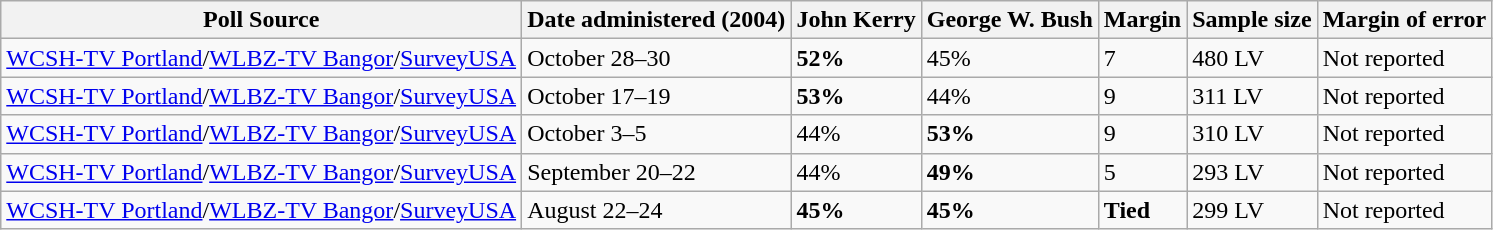<table class="wikitable">
<tr>
<th>Poll Source</th>
<th>Date administered (2004)</th>
<th>John Kerry</th>
<th>George W. Bush</th>
<th>Margin</th>
<th>Sample size</th>
<th>Margin of error</th>
</tr>
<tr>
<td><a href='#'>WCSH-TV Portland</a>/<a href='#'>WLBZ-TV Bangor</a>/<a href='#'>SurveyUSA</a></td>
<td>October 28–30</td>
<td><strong>52%</strong></td>
<td>45%</td>
<td>7</td>
<td>480 LV</td>
<td>Not reported</td>
</tr>
<tr>
<td><a href='#'>WCSH-TV Portland</a>/<a href='#'>WLBZ-TV Bangor</a>/<a href='#'>SurveyUSA</a></td>
<td>October 17–19</td>
<td><strong>53%</strong></td>
<td>44%</td>
<td>9</td>
<td>311 LV</td>
<td>Not reported</td>
</tr>
<tr>
<td><a href='#'>WCSH-TV Portland</a>/<a href='#'>WLBZ-TV Bangor</a>/<a href='#'>SurveyUSA</a></td>
<td>October 3–5</td>
<td>44%</td>
<td><strong>53%</strong></td>
<td>9</td>
<td>310 LV</td>
<td>Not reported</td>
</tr>
<tr>
<td><a href='#'>WCSH-TV Portland</a>/<a href='#'>WLBZ-TV Bangor</a>/<a href='#'>SurveyUSA</a></td>
<td>September 20–22</td>
<td>44%</td>
<td><strong>49%</strong></td>
<td>5</td>
<td>293 LV</td>
<td>Not reported</td>
</tr>
<tr>
<td><a href='#'>WCSH-TV Portland</a>/<a href='#'>WLBZ-TV Bangor</a>/<a href='#'>SurveyUSA</a></td>
<td>August 22–24</td>
<td><strong>45%</strong></td>
<td><strong>45%</strong></td>
<td><strong>Tied</strong></td>
<td>299 LV</td>
<td>Not reported</td>
</tr>
</table>
